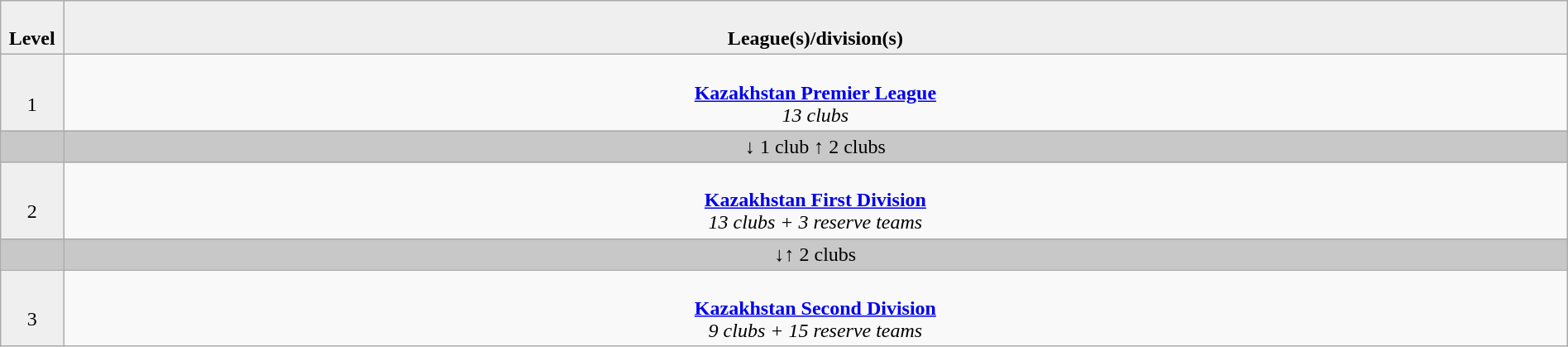<table class="wikitable" style="text-align:center; width:100%;">
<tr style="background:#efefef;">
<td style="width:4%; text-align:center;"><br><strong>Level</strong></td>
<td colspan="12"  style="width:96%; text-align:center;"><br><strong>League(s)/division(s)</strong></td>
</tr>
<tr>
<td style="text-align:center; width:4%; background:#efefef;"><br>1</td>
<td colspan="12"  style="width:96%; text-align:center;"><br><strong><a href='#'>Kazakhstan Premier League</a></strong><br>
<em>13 clubs</em><br></td>
</tr>
<tr style="background:#c8c8c8">
<td style="width:4%;"></td>
<td colspan="9" style="width:96%;">↓ 1 club ↑ 2 clubs</td>
</tr>
<tr>
<td style="text-align:center; width:4%; background:#efefef;"><br>2</td>
<td colspan="12"  style="width:96%; text-align:center;"><br><strong><a href='#'>Kazakhstan First Division</a></strong><br>
<em>13 clubs + 3 reserve teams</em><br></td>
</tr>
<tr style="background:#c8c8c8">
<td style="width:4%;"></td>
<td colspan="9" style="width:96%;">↓↑ 2 clubs</td>
</tr>
<tr>
<td style="text-align:center; width:4%; background:#efefef;"><br>3</td>
<td colspan="12"  style="width:96%; text-align:center;"><br><strong><a href='#'>Kazakhstan Second Division</a></strong><br>
<em>9 clubs + 15 reserve teams</em><br></td>
</tr>
</table>
